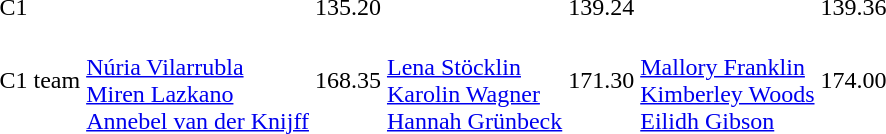<table>
<tr>
<td>C1</td>
<td></td>
<td>135.20</td>
<td></td>
<td>139.24</td>
<td></td>
<td>139.36</td>
</tr>
<tr>
<td>C1 team</td>
<td><br><a href='#'>Núria Vilarrubla</a><br><a href='#'>Miren Lazkano</a><br><a href='#'>Annebel van der Knijff</a></td>
<td>168.35</td>
<td><br><a href='#'>Lena Stöcklin</a><br><a href='#'>Karolin Wagner</a><br><a href='#'>Hannah Grünbeck</a></td>
<td>171.30</td>
<td><br><a href='#'>Mallory Franklin</a><br><a href='#'>Kimberley Woods</a><br><a href='#'>Eilidh Gibson</a></td>
<td>174.00</td>
</tr>
</table>
